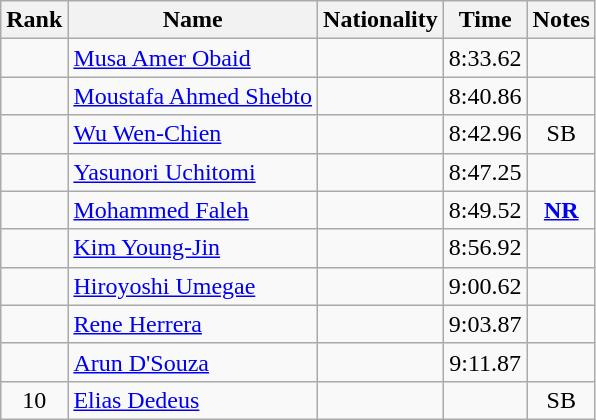<table class="wikitable sortable" style="text-align:center">
<tr>
<th>Rank</th>
<th>Name</th>
<th>Nationality</th>
<th>Time</th>
<th>Notes</th>
</tr>
<tr>
<td></td>
<td align=left><a href='#'>Musa Amer Obaid</a></td>
<td align=left></td>
<td>8:33.62</td>
<td></td>
</tr>
<tr>
<td></td>
<td align=left><a href='#'>Moustafa Ahmed Shebto</a></td>
<td align=left></td>
<td>8:40.86</td>
<td></td>
</tr>
<tr>
<td></td>
<td align=left><a href='#'>Wu Wen-Chien</a></td>
<td align=left></td>
<td>8:42.96</td>
<td>SB</td>
</tr>
<tr>
<td></td>
<td align=left><a href='#'>Yasunori Uchitomi</a></td>
<td align=left></td>
<td>8:47.25</td>
<td></td>
</tr>
<tr>
<td></td>
<td align=left><a href='#'>Mohammed Faleh</a></td>
<td align=left></td>
<td>8:49.52</td>
<td><strong><a href='#'>NR</a></strong></td>
</tr>
<tr>
<td></td>
<td align=left><a href='#'>Kim Young-Jin</a></td>
<td align=left></td>
<td>8:56.92</td>
<td></td>
</tr>
<tr>
<td></td>
<td align=left><a href='#'>Hiroyoshi Umegae</a></td>
<td align=left></td>
<td>9:00.62</td>
<td></td>
</tr>
<tr>
<td></td>
<td align=left><a href='#'>Rene Herrera</a></td>
<td align=left></td>
<td>9:03.87</td>
<td></td>
</tr>
<tr>
<td></td>
<td align=left><a href='#'>Arun D'Souza</a></td>
<td align=left></td>
<td>9:11.87</td>
<td></td>
</tr>
<tr>
<td>10</td>
<td align=left><a href='#'>Elias Dedeus</a></td>
<td align=left></td>
<td></td>
<td>SB</td>
</tr>
</table>
